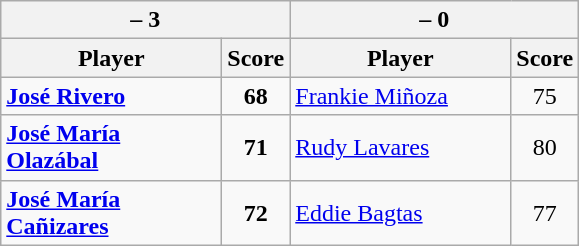<table class=wikitable>
<tr>
<th colspan=2> – 3</th>
<th colspan=2> – 0</th>
</tr>
<tr>
<th width=140>Player</th>
<th>Score</th>
<th width=140>Player</th>
<th>Score</th>
</tr>
<tr>
<td><strong><a href='#'>José Rivero</a></strong></td>
<td align=center><strong>68</strong></td>
<td><a href='#'>Frankie Miñoza</a></td>
<td align=center>75</td>
</tr>
<tr>
<td><strong><a href='#'>José María Olazábal</a></strong></td>
<td align=center><strong>71</strong></td>
<td><a href='#'>Rudy Lavares</a></td>
<td align=center>80</td>
</tr>
<tr>
<td><strong><a href='#'>José María Cañizares</a></strong></td>
<td align=center><strong>72</strong></td>
<td><a href='#'>Eddie Bagtas</a></td>
<td align=center>77</td>
</tr>
</table>
